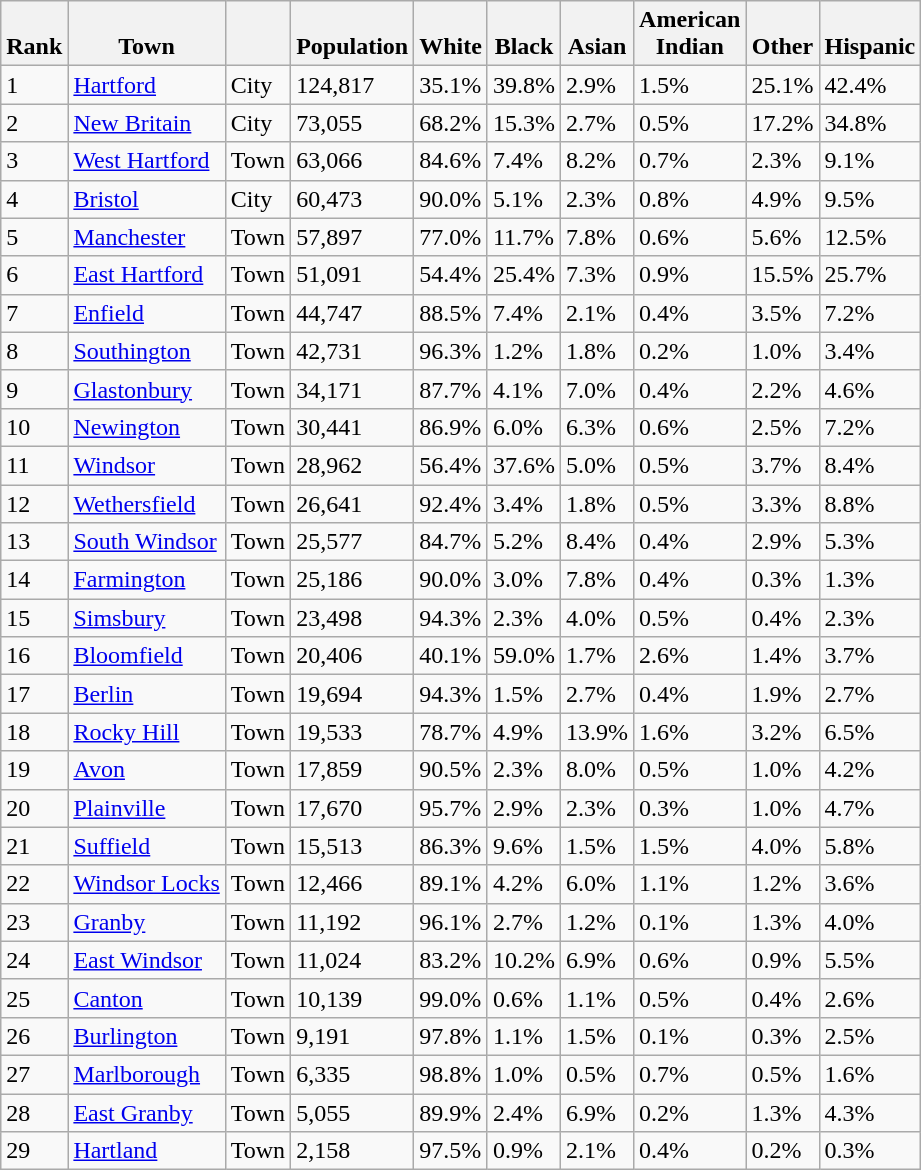<table class="wikitable sortable">
<tr valign=bottom>
<th>Rank</th>
<th>Town</th>
<th></th>
<th>Population</th>
<th>White</th>
<th>Black</th>
<th>Asian</th>
<th>American<br>Indian</th>
<th>Other</th>
<th>Hispanic</th>
</tr>
<tr>
<td>1</td>
<td><a href='#'>Hartford</a></td>
<td>City</td>
<td>124,817</td>
<td>35.1%</td>
<td>39.8%</td>
<td>2.9%</td>
<td>1.5%</td>
<td>25.1%</td>
<td>42.4%</td>
</tr>
<tr>
<td>2</td>
<td><a href='#'>New Britain</a></td>
<td>City</td>
<td>73,055</td>
<td>68.2%</td>
<td>15.3%</td>
<td>2.7%</td>
<td>0.5%</td>
<td>17.2%</td>
<td>34.8%</td>
</tr>
<tr>
<td>3</td>
<td><a href='#'>West Hartford</a></td>
<td>Town</td>
<td>63,066</td>
<td>84.6%</td>
<td>7.4%</td>
<td>8.2%</td>
<td>0.7%</td>
<td>2.3%</td>
<td>9.1%</td>
</tr>
<tr>
<td>4</td>
<td><a href='#'>Bristol</a></td>
<td>City</td>
<td>60,473</td>
<td>90.0%</td>
<td>5.1%</td>
<td>2.3%</td>
<td>0.8%</td>
<td>4.9%</td>
<td>9.5%</td>
</tr>
<tr>
<td>5</td>
<td><a href='#'>Manchester</a></td>
<td>Town</td>
<td>57,897</td>
<td>77.0%</td>
<td>11.7%</td>
<td>7.8%</td>
<td>0.6%</td>
<td>5.6%</td>
<td>12.5%</td>
</tr>
<tr>
<td>6</td>
<td><a href='#'>East Hartford</a></td>
<td>Town</td>
<td>51,091</td>
<td>54.4%</td>
<td>25.4%</td>
<td>7.3%</td>
<td>0.9%</td>
<td>15.5%</td>
<td>25.7%</td>
</tr>
<tr>
<td>7</td>
<td><a href='#'>Enfield</a></td>
<td>Town</td>
<td>44,747</td>
<td>88.5%</td>
<td>7.4%</td>
<td>2.1%</td>
<td>0.4%</td>
<td>3.5%</td>
<td>7.2%</td>
</tr>
<tr>
<td>8</td>
<td><a href='#'>Southington</a></td>
<td>Town</td>
<td>42,731</td>
<td>96.3%</td>
<td>1.2%</td>
<td>1.8%</td>
<td>0.2%</td>
<td>1.0%</td>
<td>3.4%</td>
</tr>
<tr>
<td>9</td>
<td><a href='#'>Glastonbury</a></td>
<td>Town</td>
<td>34,171</td>
<td>87.7%</td>
<td>4.1%</td>
<td>7.0%</td>
<td>0.4%</td>
<td>2.2%</td>
<td>4.6%</td>
</tr>
<tr>
<td>10</td>
<td><a href='#'>Newington</a></td>
<td>Town</td>
<td>30,441</td>
<td>86.9%</td>
<td>6.0%</td>
<td>6.3%</td>
<td>0.6%</td>
<td>2.5%</td>
<td>7.2%</td>
</tr>
<tr>
<td>11</td>
<td><a href='#'>Windsor</a></td>
<td>Town</td>
<td>28,962</td>
<td>56.4%</td>
<td>37.6%</td>
<td>5.0%</td>
<td>0.5%</td>
<td>3.7%</td>
<td>8.4%</td>
</tr>
<tr>
<td>12</td>
<td><a href='#'>Wethersfield</a></td>
<td>Town</td>
<td>26,641</td>
<td>92.4%</td>
<td>3.4%</td>
<td>1.8%</td>
<td>0.5%</td>
<td>3.3%</td>
<td>8.8%</td>
</tr>
<tr>
<td>13</td>
<td><a href='#'>South Windsor</a></td>
<td>Town</td>
<td>25,577</td>
<td>84.7%</td>
<td>5.2%</td>
<td>8.4%</td>
<td>0.4%</td>
<td>2.9%</td>
<td>5.3%</td>
</tr>
<tr>
<td>14</td>
<td><a href='#'>Farmington</a></td>
<td>Town</td>
<td>25,186</td>
<td>90.0%</td>
<td>3.0%</td>
<td>7.8%</td>
<td>0.4%</td>
<td>0.3%</td>
<td>1.3%</td>
</tr>
<tr>
<td>15</td>
<td><a href='#'>Simsbury</a></td>
<td>Town</td>
<td>23,498</td>
<td>94.3%</td>
<td>2.3%</td>
<td>4.0%</td>
<td>0.5%</td>
<td>0.4%</td>
<td>2.3%</td>
</tr>
<tr>
<td>16</td>
<td><a href='#'>Bloomfield</a></td>
<td>Town</td>
<td>20,406</td>
<td>40.1%</td>
<td>59.0%</td>
<td>1.7%</td>
<td>2.6%</td>
<td>1.4%</td>
<td>3.7%</td>
</tr>
<tr>
<td>17</td>
<td><a href='#'>Berlin</a></td>
<td>Town</td>
<td>19,694</td>
<td>94.3%</td>
<td>1.5%</td>
<td>2.7%</td>
<td>0.4%</td>
<td>1.9%</td>
<td>2.7%</td>
</tr>
<tr>
<td>18</td>
<td><a href='#'>Rocky Hill</a></td>
<td>Town</td>
<td>19,533</td>
<td>78.7%</td>
<td>4.9%</td>
<td>13.9%</td>
<td>1.6%</td>
<td>3.2%</td>
<td>6.5%</td>
</tr>
<tr>
<td>19</td>
<td><a href='#'>Avon</a></td>
<td>Town</td>
<td>17,859</td>
<td>90.5%</td>
<td>2.3%</td>
<td>8.0%</td>
<td>0.5%</td>
<td>1.0%</td>
<td>4.2%</td>
</tr>
<tr>
<td>20</td>
<td><a href='#'>Plainville</a></td>
<td>Town</td>
<td>17,670</td>
<td>95.7%</td>
<td>2.9%</td>
<td>2.3%</td>
<td>0.3%</td>
<td>1.0%</td>
<td>4.7%</td>
</tr>
<tr>
<td>21</td>
<td><a href='#'>Suffield</a></td>
<td>Town</td>
<td>15,513</td>
<td>86.3%</td>
<td>9.6%</td>
<td>1.5%</td>
<td>1.5%</td>
<td>4.0%</td>
<td>5.8%</td>
</tr>
<tr>
<td>22</td>
<td><a href='#'>Windsor Locks</a></td>
<td>Town</td>
<td>12,466</td>
<td>89.1%</td>
<td>4.2%</td>
<td>6.0%</td>
<td>1.1%</td>
<td>1.2%</td>
<td>3.6%</td>
</tr>
<tr>
<td>23</td>
<td><a href='#'>Granby</a></td>
<td>Town</td>
<td>11,192</td>
<td>96.1%</td>
<td>2.7%</td>
<td>1.2%</td>
<td>0.1%</td>
<td>1.3%</td>
<td>4.0%</td>
</tr>
<tr>
<td>24</td>
<td><a href='#'>East Windsor</a></td>
<td>Town</td>
<td>11,024</td>
<td>83.2%</td>
<td>10.2%</td>
<td>6.9%</td>
<td>0.6%</td>
<td>0.9%</td>
<td>5.5%</td>
</tr>
<tr>
<td>25</td>
<td><a href='#'>Canton</a></td>
<td>Town</td>
<td>10,139</td>
<td>99.0%</td>
<td>0.6%</td>
<td>1.1%</td>
<td>0.5%</td>
<td>0.4%</td>
<td>2.6%</td>
</tr>
<tr>
<td>26</td>
<td><a href='#'>Burlington</a></td>
<td>Town</td>
<td>9,191</td>
<td>97.8%</td>
<td>1.1%</td>
<td>1.5%</td>
<td>0.1%</td>
<td>0.3%</td>
<td>2.5%</td>
</tr>
<tr>
<td>27</td>
<td><a href='#'>Marlborough</a></td>
<td>Town</td>
<td>6,335</td>
<td>98.8%</td>
<td>1.0%</td>
<td>0.5%</td>
<td>0.7%</td>
<td>0.5%</td>
<td>1.6%</td>
</tr>
<tr>
<td>28</td>
<td><a href='#'>East Granby</a></td>
<td>Town</td>
<td>5,055</td>
<td>89.9%</td>
<td>2.4%</td>
<td>6.9%</td>
<td>0.2%</td>
<td>1.3%</td>
<td>4.3%</td>
</tr>
<tr>
<td>29</td>
<td><a href='#'>Hartland</a></td>
<td>Town</td>
<td>2,158</td>
<td>97.5%</td>
<td>0.9%</td>
<td>2.1%</td>
<td>0.4%</td>
<td>0.2%</td>
<td>0.3%</td>
</tr>
</table>
